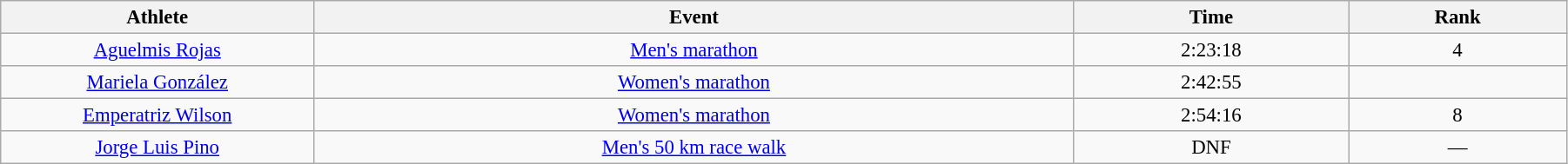<table class="wikitable" style="font-size:95%; text-align:center;" width="95%">
<tr>
<th>Athlete</th>
<th>Event</th>
<th>Time</th>
<th>Rank</th>
</tr>
<tr>
<td width=20%><a href='#'>Aguelmis Rojas</a></td>
<td><a href='#'>Men's marathon</a></td>
<td>2:23:18</td>
<td>4</td>
</tr>
<tr>
<td width=20%><a href='#'>Mariela González</a></td>
<td><a href='#'>Women's marathon</a></td>
<td>2:42:55</td>
<td></td>
</tr>
<tr>
<td width=20%><a href='#'>Emperatriz Wilson</a></td>
<td><a href='#'>Women's marathon</a></td>
<td>2:54:16</td>
<td>8</td>
</tr>
<tr>
<td width=20%><a href='#'>Jorge Luis Pino</a></td>
<td><a href='#'>Men's 50 km race walk</a></td>
<td>DNF</td>
<td>—</td>
</tr>
</table>
